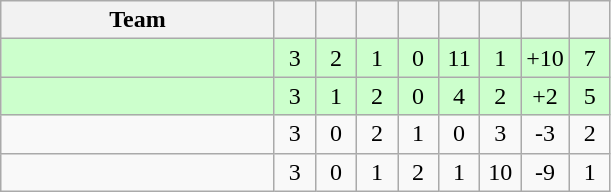<table class="wikitable" style="text-align:center;">
<tr>
<th width="175">Team</th>
<th width="20"></th>
<th width="20"></th>
<th width="20"></th>
<th width="20"></th>
<th width="20"></th>
<th width="20"></th>
<th width="20"></th>
<th width="20"></th>
</tr>
<tr bgcolor="#ccffcc">
<td style="text-align:left;"></td>
<td>3</td>
<td>2</td>
<td>1</td>
<td>0</td>
<td>11</td>
<td>1</td>
<td>+10</td>
<td>7</td>
</tr>
<tr bgcolor="#ccffcc">
<td style="text-align:left;"></td>
<td>3</td>
<td>1</td>
<td>2</td>
<td>0</td>
<td>4</td>
<td>2</td>
<td>+2</td>
<td>5</td>
</tr>
<tr>
<td style="text-align:left;"></td>
<td>3</td>
<td>0</td>
<td>2</td>
<td>1</td>
<td>0</td>
<td>3</td>
<td>-3</td>
<td>2</td>
</tr>
<tr>
<td style="text-align:left;"></td>
<td>3</td>
<td>0</td>
<td>1</td>
<td>2</td>
<td>1</td>
<td>10</td>
<td>-9</td>
<td>1</td>
</tr>
</table>
